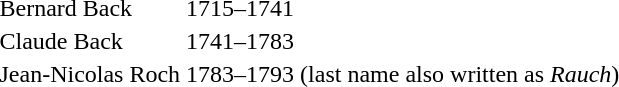<table>
<tr>
<td>Bernard Back</td>
<td>1715–1741</td>
</tr>
<tr>
<td>Claude Back</td>
<td>1741–1783</td>
</tr>
<tr>
<td>Jean-Nicolas Roch</td>
<td>1783–1793 (last name also written as <em>Rauch</em>)</td>
</tr>
</table>
